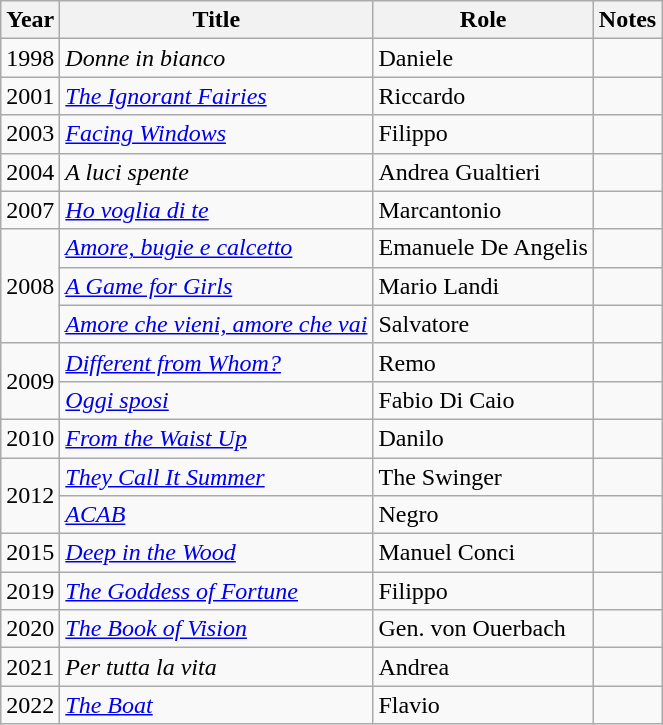<table class="wikitable plainrowheaders sortable">
<tr>
<th scope="col">Year</th>
<th scope="col">Title</th>
<th scope="col">Role</th>
<th scope="col" class="unsortable">Notes</th>
</tr>
<tr>
<td>1998</td>
<td><em>Donne in bianco</em></td>
<td>Daniele</td>
<td></td>
</tr>
<tr>
<td>2001</td>
<td><em><a href='#'>The Ignorant Fairies</a></em></td>
<td>Riccardo</td>
<td></td>
</tr>
<tr>
<td>2003</td>
<td><em><a href='#'>Facing Windows</a></em></td>
<td>Filippo</td>
<td></td>
</tr>
<tr>
<td>2004</td>
<td><em>A luci spente</em></td>
<td>Andrea Gualtieri</td>
<td></td>
</tr>
<tr>
<td>2007</td>
<td><em><a href='#'>Ho voglia di te</a></em></td>
<td>Marcantonio</td>
<td></td>
</tr>
<tr>
<td rowspan="3">2008</td>
<td><em><a href='#'>Amore, bugie e calcetto</a></em></td>
<td>Emanuele De Angelis</td>
<td></td>
</tr>
<tr>
<td><em><a href='#'>A Game for Girls</a></em></td>
<td>Mario Landi</td>
<td></td>
</tr>
<tr>
<td><em><a href='#'>Amore che vieni, amore che vai</a></em></td>
<td>Salvatore</td>
<td></td>
</tr>
<tr>
<td rowspan="2">2009</td>
<td><em><a href='#'>Different from Whom?</a></em></td>
<td>Remo</td>
<td></td>
</tr>
<tr>
<td><em><a href='#'>Oggi sposi</a></em></td>
<td>Fabio Di Caio</td>
<td></td>
</tr>
<tr>
<td>2010</td>
<td><em><a href='#'>From the Waist Up</a></em></td>
<td>Danilo</td>
<td></td>
</tr>
<tr>
<td rowspan="2">2012</td>
<td><em><a href='#'>They Call It Summer</a></em></td>
<td>The Swinger</td>
<td></td>
</tr>
<tr>
<td><em><a href='#'>ACAB</a></em></td>
<td>Negro</td>
<td></td>
</tr>
<tr>
<td>2015</td>
<td><em><a href='#'>Deep in the Wood</a></em></td>
<td>Manuel Conci</td>
<td></td>
</tr>
<tr>
<td>2019</td>
<td><em><a href='#'>The Goddess of Fortune</a></em></td>
<td>Filippo</td>
<td></td>
</tr>
<tr>
<td>2020</td>
<td><em><a href='#'>The Book of Vision</a></em></td>
<td>Gen. von Ouerbach</td>
<td></td>
</tr>
<tr>
<td>2021</td>
<td><em>Per tutta la vita</em></td>
<td>Andrea</td>
<td></td>
</tr>
<tr>
<td>2022</td>
<td><em><a href='#'>The Boat</a></em></td>
<td>Flavio</td>
<td></td>
</tr>
</table>
